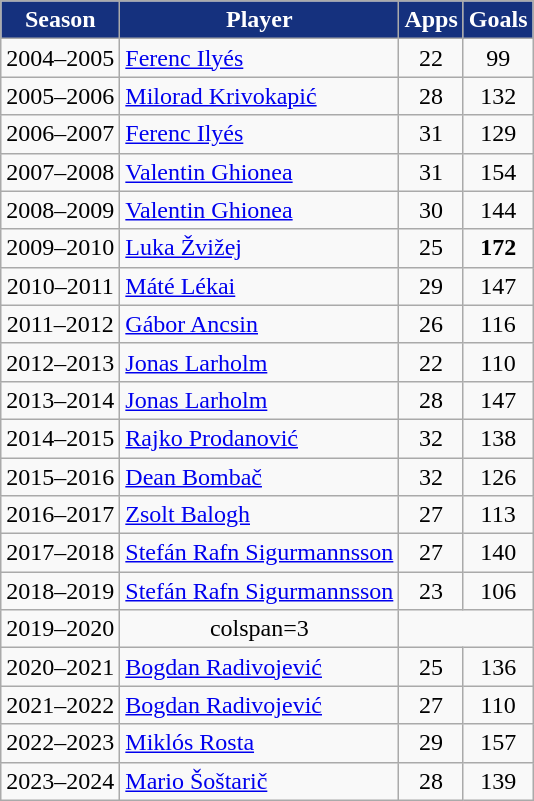<table class="wikitable" style="text-align:center;">
<tr>
<th style="color:#FFFFFF; background:#15317E">Season</th>
<th style="color:#FFFFFF; background:#15317E">Player</th>
<th style="color:#FFFFFF; background:#15317E">Apps</th>
<th style="color:#FFFFFF; background:#15317E">Goals</th>
</tr>
<tr>
<td>2004–2005</td>
<td align="left"> <a href='#'>Ferenc Ilyés</a></td>
<td>22</td>
<td>99</td>
</tr>
<tr>
<td>2005–2006</td>
<td align="left"> <a href='#'>Milorad Krivokapić</a></td>
<td>28</td>
<td>132</td>
</tr>
<tr>
<td>2006–2007</td>
<td align="left"> <a href='#'>Ferenc Ilyés</a></td>
<td>31</td>
<td>129</td>
</tr>
<tr>
<td>2007–2008</td>
<td align="left"> <a href='#'>Valentin Ghionea</a></td>
<td>31</td>
<td>154</td>
</tr>
<tr>
<td>2008–2009</td>
<td align="left"> <a href='#'>Valentin Ghionea</a></td>
<td>30</td>
<td>144</td>
</tr>
<tr>
<td>2009–2010</td>
<td align="left"> <a href='#'>Luka Žvižej</a></td>
<td>25</td>
<td><strong>172</strong></td>
</tr>
<tr>
<td>2010–2011</td>
<td align="left"> <a href='#'>Máté Lékai</a></td>
<td>29</td>
<td>147</td>
</tr>
<tr>
<td>2011–2012</td>
<td align="left"> <a href='#'>Gábor Ancsin</a></td>
<td>26</td>
<td>116</td>
</tr>
<tr>
<td>2012–2013</td>
<td align="left"> <a href='#'>Jonas Larholm</a></td>
<td>22</td>
<td>110</td>
</tr>
<tr>
<td>2013–2014</td>
<td align="left"> <a href='#'>Jonas Larholm</a></td>
<td>28</td>
<td>147</td>
</tr>
<tr>
<td>2014–2015</td>
<td align="left"> <a href='#'>Rajko Prodanović</a></td>
<td>32</td>
<td>138</td>
</tr>
<tr>
<td>2015–2016</td>
<td align="left"> <a href='#'>Dean Bombač</a></td>
<td>32</td>
<td>126</td>
</tr>
<tr>
<td>2016–2017</td>
<td align="left"> <a href='#'>Zsolt Balogh</a></td>
<td>27</td>
<td>113</td>
</tr>
<tr>
<td>2017–2018</td>
<td align="left"> <a href='#'>Stefán Rafn Sigurmannsson</a></td>
<td>27</td>
<td>140</td>
</tr>
<tr>
<td>2018–2019</td>
<td align="left"> <a href='#'>Stefán Rafn Sigurmannsson</a></td>
<td>23</td>
<td>106</td>
</tr>
<tr>
<td>2019–2020</td>
<td>colspan=3 </td>
</tr>
<tr>
<td>2020–2021</td>
<td align="left"> <a href='#'>Bogdan Radivojević</a></td>
<td>25</td>
<td>136</td>
</tr>
<tr>
<td>2021–2022</td>
<td align="left"> <a href='#'>Bogdan Radivojević</a></td>
<td>27</td>
<td>110</td>
</tr>
<tr>
<td>2022–2023</td>
<td align="left"> <a href='#'>Miklós Rosta</a></td>
<td>29</td>
<td>157</td>
</tr>
<tr>
<td>2023–2024</td>
<td align="left"> <a href='#'>Mario Šoštarič</a></td>
<td>28</td>
<td>139</td>
</tr>
</table>
